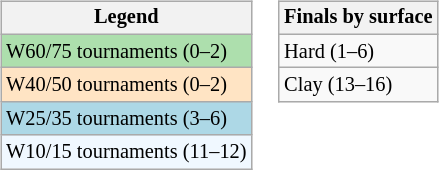<table>
<tr valign=top>
<td><br><table class=wikitable style="font-size:85%">
<tr>
<th>Legend</th>
</tr>
<tr style="background:#addfad;">
<td>W60/75 tournaments (0–2)</td>
</tr>
<tr style="background:#ffe4c4;">
<td>W40/50 tournaments (0–2)</td>
</tr>
<tr style="background:lightblue;">
<td>W25/35 tournaments (3–6)</td>
</tr>
<tr style="background:#f0f8ff;">
<td>W10/15 tournaments (11–12)</td>
</tr>
</table>
</td>
<td><br><table class=wikitable style="font-size:85%">
<tr>
<th>Finals by surface</th>
</tr>
<tr>
<td>Hard (1–6)</td>
</tr>
<tr>
<td>Clay (13–16)</td>
</tr>
</table>
</td>
</tr>
</table>
